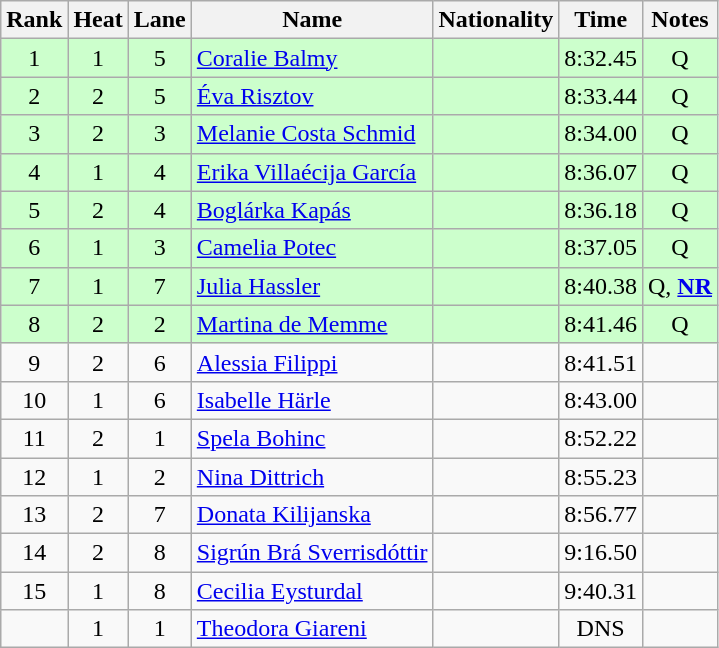<table class="wikitable sortable" style="text-align:center">
<tr>
<th>Rank</th>
<th>Heat</th>
<th>Lane</th>
<th>Name</th>
<th>Nationality</th>
<th>Time</th>
<th>Notes</th>
</tr>
<tr bgcolor=ccffcc>
<td>1</td>
<td>1</td>
<td>5</td>
<td align=left><a href='#'>Coralie Balmy</a></td>
<td align=left></td>
<td>8:32.45</td>
<td>Q</td>
</tr>
<tr bgcolor=ccffcc>
<td>2</td>
<td>2</td>
<td>5</td>
<td align=left><a href='#'>Éva Risztov</a></td>
<td align=left></td>
<td>8:33.44</td>
<td>Q</td>
</tr>
<tr bgcolor=ccffcc>
<td>3</td>
<td>2</td>
<td>3</td>
<td align=left><a href='#'>Melanie Costa Schmid</a></td>
<td align=left></td>
<td>8:34.00</td>
<td>Q</td>
</tr>
<tr bgcolor=ccffcc>
<td>4</td>
<td>1</td>
<td>4</td>
<td align=left><a href='#'>Erika Villaécija García</a></td>
<td align=left></td>
<td>8:36.07</td>
<td>Q</td>
</tr>
<tr bgcolor=ccffcc>
<td>5</td>
<td>2</td>
<td>4</td>
<td align=left><a href='#'>Boglárka Kapás</a></td>
<td align=left></td>
<td>8:36.18</td>
<td>Q</td>
</tr>
<tr bgcolor=ccffcc>
<td>6</td>
<td>1</td>
<td>3</td>
<td align=left><a href='#'>Camelia Potec</a></td>
<td align=left></td>
<td>8:37.05</td>
<td>Q</td>
</tr>
<tr bgcolor=ccffcc>
<td>7</td>
<td>1</td>
<td>7</td>
<td align=left><a href='#'>Julia Hassler</a></td>
<td align=left></td>
<td>8:40.38</td>
<td>Q, <strong><a href='#'>NR</a></strong></td>
</tr>
<tr bgcolor=ccffcc>
<td>8</td>
<td>2</td>
<td>2</td>
<td align=left><a href='#'>Martina de Memme</a></td>
<td align=left></td>
<td>8:41.46</td>
<td>Q</td>
</tr>
<tr>
<td>9</td>
<td>2</td>
<td>6</td>
<td align=left><a href='#'>Alessia Filippi</a></td>
<td align=left></td>
<td>8:41.51</td>
<td></td>
</tr>
<tr>
<td>10</td>
<td>1</td>
<td>6</td>
<td align=left><a href='#'>Isabelle Härle</a></td>
<td align=left></td>
<td>8:43.00</td>
<td></td>
</tr>
<tr>
<td>11</td>
<td>2</td>
<td>1</td>
<td align=left><a href='#'>Spela Bohinc</a></td>
<td align=left></td>
<td>8:52.22</td>
<td></td>
</tr>
<tr>
<td>12</td>
<td>1</td>
<td>2</td>
<td align=left><a href='#'>Nina Dittrich</a></td>
<td align=left></td>
<td>8:55.23</td>
<td></td>
</tr>
<tr>
<td>13</td>
<td>2</td>
<td>7</td>
<td align=left><a href='#'>Donata Kilijanska</a></td>
<td align=left></td>
<td>8:56.77</td>
<td></td>
</tr>
<tr>
<td>14</td>
<td>2</td>
<td>8</td>
<td align=left><a href='#'>Sigrún Brá Sverrisdóttir</a></td>
<td align=left></td>
<td>9:16.50</td>
<td></td>
</tr>
<tr>
<td>15</td>
<td>1</td>
<td>8</td>
<td align=left><a href='#'>Cecilia Eysturdal</a></td>
<td align=left></td>
<td>9:40.31</td>
<td></td>
</tr>
<tr>
<td></td>
<td>1</td>
<td>1</td>
<td align=left><a href='#'>Theodora Giareni</a></td>
<td align=left></td>
<td>DNS</td>
<td></td>
</tr>
</table>
